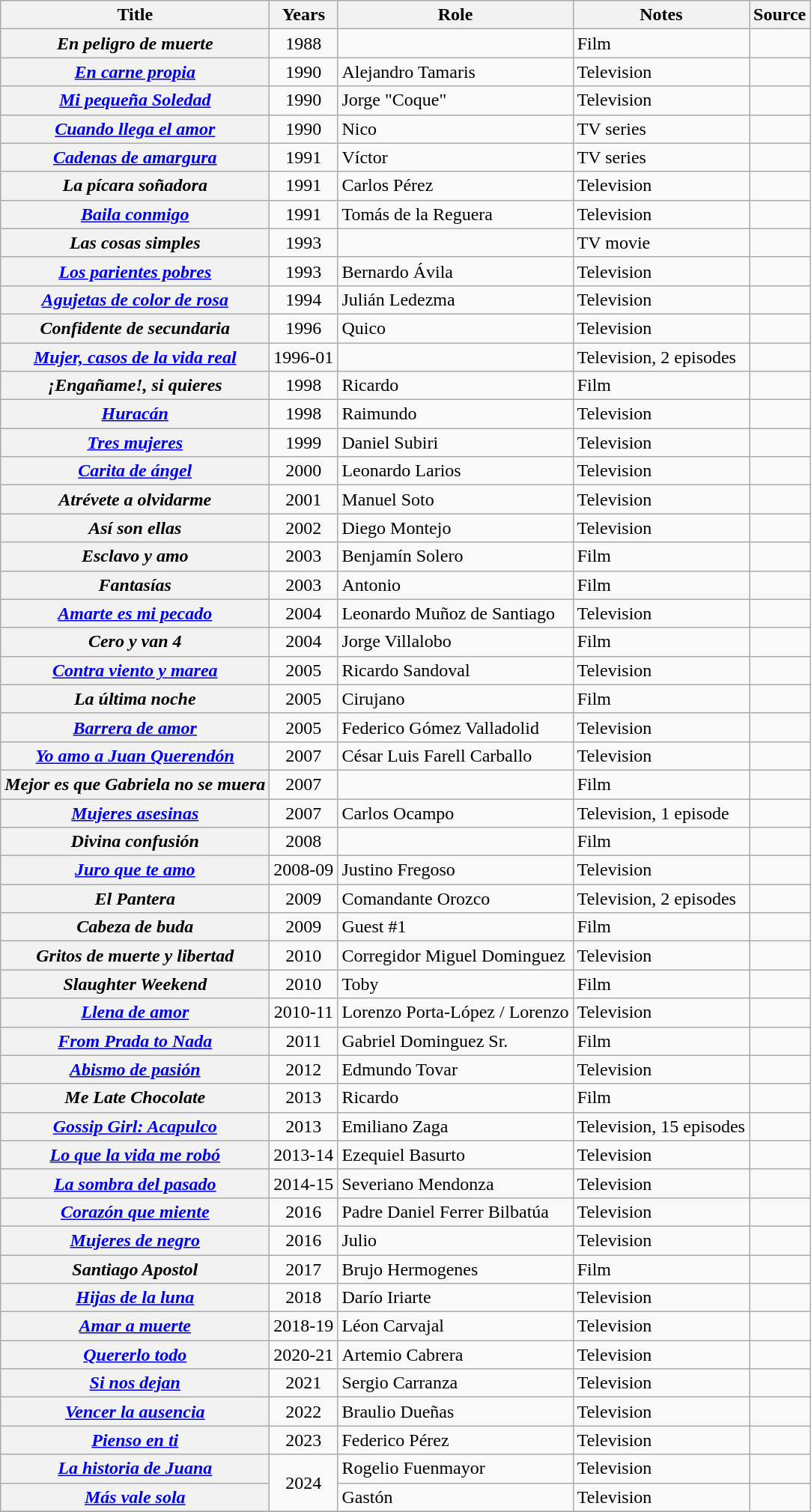<table class="wikitable sortable plainrowheaders">
<tr>
<th scope="col">Title</th>
<th scope="col">Years</th>
<th scope="col">Role</th>
<th scope="col" class="unsortable">Notes</th>
<th scope="col" class="unsortable">Source</th>
</tr>
<tr>
<th scope="row"><em>En peligro de muerte </em></th>
<td align="center">1988</td>
<td></td>
<td>Film</td>
<td></td>
</tr>
<tr>
<th scope="row"><em><a href='#'>En carne propia</a></em></th>
<td align="center">1990</td>
<td>Alejandro Tamaris</td>
<td>Television</td>
<td></td>
</tr>
<tr>
<th scope="row"><em><a href='#'>Mi pequeña Soledad</a></em></th>
<td align="center">1990</td>
<td>Jorge "Coque"</td>
<td>Television</td>
<td></td>
</tr>
<tr>
<th scope="row"><em><a href='#'>Cuando llega el amor </a></em></th>
<td align="center">1990</td>
<td>Nico</td>
<td>TV series</td>
<td></td>
</tr>
<tr>
<th scope="row"><em><a href='#'>Cadenas de amargura</a></em></th>
<td align="center">1991</td>
<td>Víctor</td>
<td>TV series</td>
<td></td>
</tr>
<tr>
<th scope="row"><em>La pícara soñadora</em></th>
<td align="center">1991</td>
<td>Carlos Pérez</td>
<td>Television</td>
<td></td>
</tr>
<tr>
<th scope="row"><em><a href='#'>Baila conmigo</a></em></th>
<td align="center">1991</td>
<td>Tomás de la Reguera</td>
<td>Television</td>
<td></td>
</tr>
<tr>
<th scope="row"><em>Las cosas simples</em></th>
<td align="center">1993</td>
<td></td>
<td>TV movie</td>
<td></td>
</tr>
<tr>
<th scope="row"><em><a href='#'>Los parientes pobres</a></em></th>
<td align="center">1993</td>
<td>Bernardo Ávila</td>
<td>Television</td>
<td></td>
</tr>
<tr>
<th scope="row"><em><a href='#'>Agujetas de color de rosa</a></em></th>
<td align="center">1994</td>
<td>Julián Ledezma</td>
<td>Television</td>
<td></td>
</tr>
<tr>
<th scope="row"><em>Confidente de secundaria</em></th>
<td align="center">1996</td>
<td>Quico</td>
<td>Television</td>
<td></td>
</tr>
<tr>
<th scope="row"><em><a href='#'>Mujer, casos de la vida real</a></em></th>
<td align="center">1996-01</td>
<td></td>
<td>Television, 2 episodes</td>
<td></td>
</tr>
<tr>
<th scope="row"><em>¡Engañame!, si quieres </em></th>
<td align="center">1998</td>
<td>Ricardo</td>
<td>Film</td>
<td></td>
</tr>
<tr>
<th scope="row"><em><a href='#'>Huracán</a></em></th>
<td align="center">1998</td>
<td>Raimundo</td>
<td>Television</td>
<td></td>
</tr>
<tr>
<th scope="row"><em><a href='#'>Tres mujeres</a></em></th>
<td align="center">1999</td>
<td>Daniel Subiri</td>
<td>Television</td>
<td></td>
</tr>
<tr>
<th scope="row"><em><a href='#'>Carita de ángel</a></em></th>
<td align="center">2000</td>
<td>Leonardo Larios</td>
<td>Television</td>
<td></td>
</tr>
<tr>
<th scope="row"><em>Atrévete a olvidarme</em></th>
<td align="center">2001</td>
<td>Manuel Soto</td>
<td>Television</td>
<td></td>
</tr>
<tr>
<th scope="row"><em>Así son ellas</em></th>
<td align="center">2002</td>
<td>Diego Montejo</td>
<td>Television</td>
<td></td>
</tr>
<tr>
<th scope="row"><em>Esclavo y amo </em></th>
<td align="center">2003</td>
<td>Benjamín Solero</td>
<td>Film</td>
<td></td>
</tr>
<tr>
<th scope="row"><em>Fantasías </em></th>
<td align="center">2003</td>
<td>Antonio</td>
<td>Film</td>
<td></td>
</tr>
<tr>
<th scope="row"><em><a href='#'>Amarte es mi pecado</a></em></th>
<td align="center">2004</td>
<td>Leonardo Muñoz de Santiago</td>
<td>Television</td>
<td></td>
</tr>
<tr>
<th scope="row"><em>Cero y van 4 </em></th>
<td align="center">2004</td>
<td>Jorge Villalobo</td>
<td>Film</td>
<td></td>
</tr>
<tr>
<th scope="row"><em><a href='#'>Contra viento y marea</a></em></th>
<td align="center">2005</td>
<td>Ricardo Sandoval</td>
<td>Television</td>
<td></td>
</tr>
<tr>
<th scope="row"><em>La última noche </em></th>
<td align="center">2005</td>
<td>Cirujano</td>
<td>Film</td>
<td></td>
</tr>
<tr>
<th scope="row"><em><a href='#'>Barrera de amor</a></em></th>
<td align="center">2005</td>
<td>Federico Gómez Valladolid</td>
<td>Television</td>
<td></td>
</tr>
<tr>
<th scope="row"><em><a href='#'>Yo amo a Juan Querendón</a></em></th>
<td align="center">2007</td>
<td>César Luis Farell Carballo</td>
<td>Television</td>
<td></td>
</tr>
<tr>
<th scope="row"><em>Mejor es que Gabriela no se muera </em></th>
<td align="center">2007</td>
<td></td>
<td>Film</td>
<td></td>
</tr>
<tr>
<th scope="row"><em><a href='#'>Mujeres asesinas</a></em></th>
<td align="center">2007</td>
<td>Carlos Ocampo</td>
<td>Television, 1 episode</td>
<td></td>
</tr>
<tr>
<th scope="row"><em>Divina confusión  </em></th>
<td align="center">2008</td>
<td></td>
<td>Film</td>
<td></td>
</tr>
<tr>
<th scope="row"><em><a href='#'>Juro que te amo </a></em></th>
<td align="center">2008-09</td>
<td>Justino Fregoso</td>
<td>Television</td>
<td></td>
</tr>
<tr>
<th scope="row"><em>El Pantera</em></th>
<td align="center">2009</td>
<td>Comandante Orozco</td>
<td>Television, 2 episodes</td>
<td></td>
</tr>
<tr>
<th scope="row"><em>Cabeza de buda </em></th>
<td align="center">2009</td>
<td>Guest #1</td>
<td>Film</td>
<td></td>
</tr>
<tr>
<th scope="row"><em>Gritos de muerte y libertad</em></th>
<td align="center">2010</td>
<td>Corregidor Miguel Dominguez</td>
<td>Television</td>
<td></td>
</tr>
<tr>
<th scope="row"><em>Slaughter Weekend </em></th>
<td align="center">2010</td>
<td>Toby</td>
<td>Film</td>
<td></td>
</tr>
<tr>
<th scope="row"><em><a href='#'>Llena de amor</a></em></th>
<td align="center">2010-11</td>
<td>Lorenzo Porta-López / Lorenzo</td>
<td>Television</td>
<td></td>
</tr>
<tr>
<th scope="row"><em><a href='#'>From Prada to Nada </a></em></th>
<td align="center">2011</td>
<td>Gabriel Dominguez Sr.</td>
<td>Film</td>
<td></td>
</tr>
<tr>
<th scope="row"><em><a href='#'>Abismo de pasión</a></em></th>
<td align="center">2012</td>
<td>Edmundo Tovar</td>
<td>Television</td>
<td></td>
</tr>
<tr>
<th scope="row"><em>Me Late Chocolate </em></th>
<td align="center">2013</td>
<td>Ricardo</td>
<td>Film</td>
<td></td>
</tr>
<tr>
<th scope="row"><em><a href='#'>Gossip Girl: Acapulco </a></em></th>
<td align="center">2013</td>
<td>Emiliano Zaga</td>
<td>Television, 15 episodes</td>
<td></td>
</tr>
<tr>
<th scope="row"><em><a href='#'>Lo que la vida me robó</a></em></th>
<td align="center">2013-14</td>
<td>Ezequiel Basurto</td>
<td>Television</td>
<td></td>
</tr>
<tr>
<th scope="row"><em><a href='#'>La sombra del pasado</a></em></th>
<td align="center">2014-15</td>
<td>Severiano Mendonza</td>
<td>Television</td>
<td></td>
</tr>
<tr>
<th scope="row"><em><a href='#'>Corazón que miente</a></em></th>
<td align="center">2016</td>
<td>Padre Daniel Ferrer Bilbatúa</td>
<td>Television</td>
<td></td>
</tr>
<tr>
<th scope="row"><em><a href='#'>Mujeres de negro</a></em></th>
<td align="center">2016</td>
<td>Julio</td>
<td>Television</td>
<td></td>
</tr>
<tr>
<th scope="row"><em>Santiago Apostol</em></th>
<td align="center">2017</td>
<td>Brujo Hermogenes</td>
<td>Film</td>
<td></td>
</tr>
<tr>
<th scope="row"><em><a href='#'>Hijas de la luna</a></em></th>
<td align="center">2018</td>
<td>Darío Iriarte</td>
<td>Television</td>
<td></td>
</tr>
<tr>
<th scope="row"><em><a href='#'>Amar a muerte</a></em></th>
<td align="center">2018-19</td>
<td>Léon Carvajal</td>
<td>Television</td>
<td></td>
</tr>
<tr>
<th scope="row"><em><a href='#'>Quererlo todo</a></em></th>
<td align="center">2020-21</td>
<td>Artemio Cabrera</td>
<td>Television</td>
<td></td>
</tr>
<tr>
<th scope="row"><em><a href='#'>Si nos dejan</a></em></th>
<td align="center">2021</td>
<td>Sergio Carranza</td>
<td>Television</td>
<td></td>
</tr>
<tr>
<th scope="row"><em><a href='#'>Vencer la ausencia</a></em></th>
<td align="center">2022</td>
<td>Braulio Dueñas</td>
<td>Television</td>
<td></td>
</tr>
<tr>
<th scope="row"><em><a href='#'>Pienso en ti</a></em></th>
<td align="center">2023</td>
<td>Federico Pérez</td>
<td>Television</td>
<td></td>
</tr>
<tr>
<th scope="row"><em><a href='#'>La historia de Juana</a></em></th>
<td align="center" rowspan=2>2024</td>
<td>Rogelio Fuenmayor</td>
<td>Television</td>
<td></td>
</tr>
<tr>
<th scope="row"><em><a href='#'>Más vale sola</a></em></th>
<td>Gastón</td>
<td>Television</td>
<td></td>
</tr>
<tr>
</tr>
</table>
